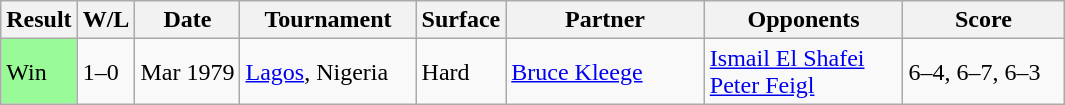<table class="sortable wikitable">
<tr>
<th>Result</th>
<th class="unsortable">W/L</th>
<th>Date</th>
<th style="width:110px">Tournament</th>
<th style="width:50px">Surface</th>
<th style="width:125px">Partner</th>
<th style="width:125px">Opponents</th>
<th style="width:100px" class="unsortable">Score</th>
</tr>
<tr>
<td style="background:#98fb98;">Win</td>
<td>1–0</td>
<td>Mar 1979</td>
<td><a href='#'>Lagos</a>, Nigeria</td>
<td>Hard</td>
<td> <a href='#'>Bruce Kleege</a></td>
<td> <a href='#'>Ismail El Shafei</a><br> <a href='#'>Peter Feigl</a></td>
<td>6–4, 6–7, 6–3</td>
</tr>
</table>
